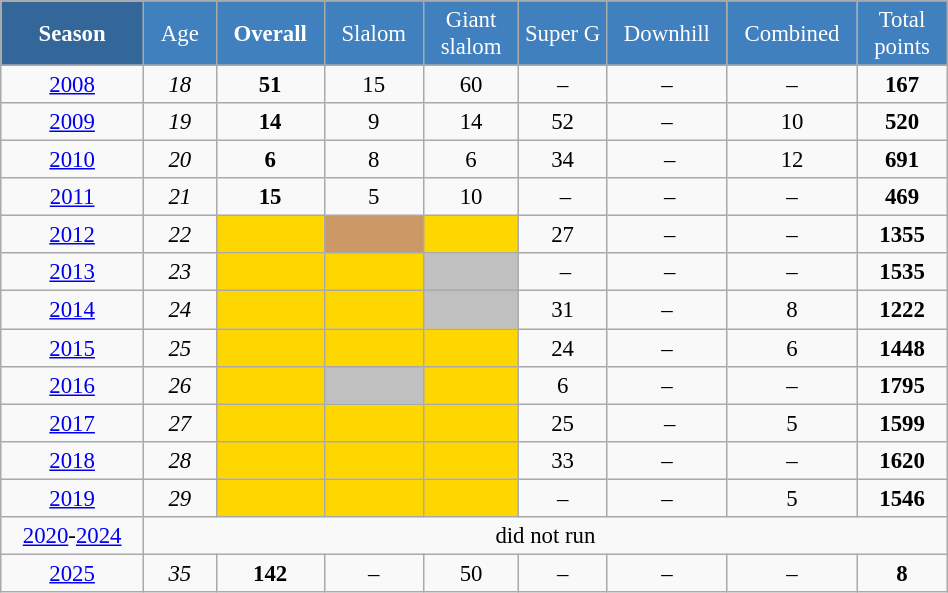<table class="wikitable" style="font-size:95%; text-align:center; border:grey solid 1px; border-collapse:collapse;" width="50%">
<tr style="background-color:#369; color:white;">
<td rowspan="2" colspan="1" width="10%"><strong>Season</strong></td>
</tr>
<tr style="background-color:#4180be; color:white;">
<td width="5%">Age</td>
<td width="5%"><strong>Overall</strong></td>
<td width="5%">Slalom</td>
<td width="5%">Giant<br>slalom</td>
<td width="5%">Super G</td>
<td width="5%">Downhill</td>
<td width="5%">Combined</td>
<td width="5%">Total points</td>
</tr>
<tr style="background-color:#8CB2D8; color:white;">
</tr>
<tr>
<td><a href='#'>2008</a></td>
<td><em>18</em></td>
<td><strong>51</strong></td>
<td>15</td>
<td>60</td>
<td>–</td>
<td>–</td>
<td>–</td>
<td><strong>167</strong></td>
</tr>
<tr>
<td><a href='#'>2009</a></td>
<td><em>19</em></td>
<td><strong>14</strong></td>
<td>9</td>
<td>14</td>
<td>52</td>
<td>–</td>
<td>10</td>
<td><strong>520</strong></td>
</tr>
<tr>
<td><a href='#'>2010</a></td>
<td><em>20</em></td>
<td><strong>6</strong></td>
<td>8</td>
<td>6</td>
<td>34</td>
<td> –</td>
<td>12</td>
<td><strong>691</strong></td>
</tr>
<tr>
<td><a href='#'>2011</a></td>
<td><em>21</em></td>
<td><strong>15</strong></td>
<td>5</td>
<td>10</td>
<td> –</td>
<td> –</td>
<td>–</td>
<td><strong>469</strong></td>
</tr>
<tr>
<td><a href='#'>2012</a></td>
<td><em>22</em></td>
<td style="background:gold;"><strong></strong></td>
<td style="background:#c96;"></td>
<td style="background:gold;"></td>
<td>27</td>
<td> –</td>
<td>–</td>
<td><strong>1355</strong></td>
</tr>
<tr>
<td><a href='#'>2013</a></td>
<td><em>23</em></td>
<td style="background:gold;"><strong></strong></td>
<td style="background:gold;"></td>
<td style="background:silver;"></td>
<td> –</td>
<td> –</td>
<td>–</td>
<td><strong>1535</strong></td>
</tr>
<tr>
<td><a href='#'>2014</a></td>
<td><em>24</em></td>
<td style="background:gold;"><strong></strong></td>
<td style="background:gold;"></td>
<td style="background:silver;"></td>
<td>31</td>
<td>–</td>
<td>8</td>
<td><strong>1222</strong></td>
</tr>
<tr>
<td><a href='#'>2015</a></td>
<td><em>25</em></td>
<td style="background:gold;"><strong></strong></td>
<td style="background:gold;"></td>
<td style="background:gold;"></td>
<td>24</td>
<td>–</td>
<td>6</td>
<td><strong>1448</strong></td>
</tr>
<tr>
<td><a href='#'>2016</a></td>
<td><em>26</em></td>
<td style="background:gold;"><strong></strong></td>
<td style="background:silver;"></td>
<td style="background:gold;"></td>
<td>6</td>
<td>–</td>
<td>–</td>
<td><strong>1795</strong></td>
</tr>
<tr>
<td><a href='#'>2017</a></td>
<td><em>27</em></td>
<td style="background:gold;"><strong></strong></td>
<td style="background:gold;"></td>
<td style="background:gold;"></td>
<td>25</td>
<td> –</td>
<td>5</td>
<td><strong>1599</strong></td>
</tr>
<tr>
<td><a href='#'>2018</a></td>
<td><em>28</em></td>
<td style="background:gold;"><strong></strong></td>
<td style="background:gold;"></td>
<td style="background:gold;"></td>
<td>33</td>
<td>–</td>
<td>–</td>
<td><strong>1620</strong></td>
</tr>
<tr>
<td><a href='#'>2019</a></td>
<td><em>29</em></td>
<td style="background:gold;"><strong></strong></td>
<td style="background:gold;"></td>
<td style="background:gold;"></td>
<td>–</td>
<td>–</td>
<td>5</td>
<td><strong>1546</strong></td>
</tr>
<tr>
<td><a href='#'>2020</a>-<a href='#'>2024</a></td>
<td colspan=8>did not run</td>
</tr>
<tr>
<td><a href='#'>2025</a></td>
<td><em>35</em></td>
<td><strong>142</strong></td>
<td>–</td>
<td>50</td>
<td>–</td>
<td>–</td>
<td>–</td>
<td><strong>8</strong></td>
</tr>
</table>
